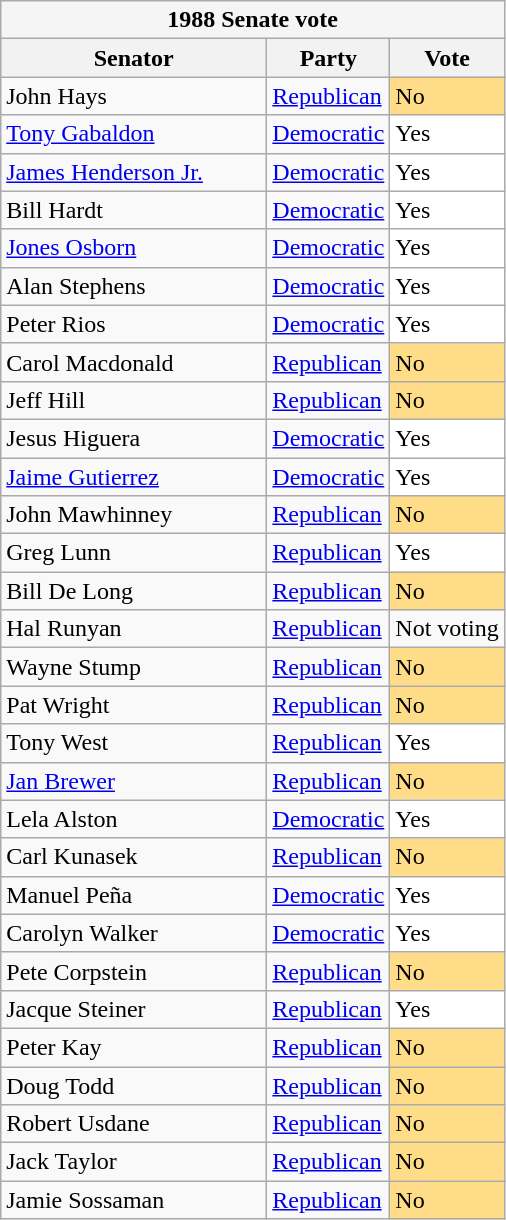<table class="wikitable sortable">
<tr>
<th colspan=4 style="background:#f5f5f5">1988 Senate vote</th>
</tr>
<tr>
<th scope="col" style="width: 170px;">Senator</th>
<th>Party</th>
<th>Vote</th>
</tr>
<tr>
<td>John Hays</td>
<td><a href='#'>Republican</a></td>
<td style="background:#ffdd88;">No</td>
</tr>
<tr>
<td><a href='#'>Tony Gabaldon</a></td>
<td><a href='#'>Democratic</a></td>
<td style="background:#fff;">Yes</td>
</tr>
<tr>
<td><a href='#'>James Henderson Jr.</a></td>
<td><a href='#'>Democratic</a></td>
<td style="background:#fff;">Yes</td>
</tr>
<tr>
<td>Bill Hardt</td>
<td><a href='#'>Democratic</a></td>
<td style="background:#fff;">Yes</td>
</tr>
<tr>
<td><a href='#'>Jones Osborn</a></td>
<td><a href='#'>Democratic</a></td>
<td style="background:#fff;">Yes</td>
</tr>
<tr>
<td>Alan Stephens</td>
<td><a href='#'>Democratic</a></td>
<td style="background:#fff;">Yes</td>
</tr>
<tr>
<td>Peter Rios</td>
<td><a href='#'>Democratic</a></td>
<td style="background:#fff;">Yes</td>
</tr>
<tr>
<td>Carol Macdonald</td>
<td><a href='#'>Republican</a></td>
<td style="background:#ffdd88;">No</td>
</tr>
<tr>
<td>Jeff Hill</td>
<td><a href='#'>Republican</a></td>
<td style="background:#ffdd88;">No</td>
</tr>
<tr>
<td>Jesus Higuera</td>
<td><a href='#'>Democratic</a></td>
<td style="background:#fff;">Yes</td>
</tr>
<tr>
<td><a href='#'>Jaime Gutierrez</a></td>
<td><a href='#'>Democratic</a></td>
<td style="background:#fff;">Yes</td>
</tr>
<tr>
<td>John Mawhinney</td>
<td><a href='#'>Republican</a></td>
<td style="background:#ffdd88;">No</td>
</tr>
<tr>
<td>Greg Lunn</td>
<td><a href='#'>Republican</a></td>
<td style="background:#fff;">Yes</td>
</tr>
<tr>
<td>Bill De Long</td>
<td><a href='#'>Republican</a></td>
<td style="background:#ffdd88;">No</td>
</tr>
<tr>
<td>Hal Runyan</td>
<td><a href='#'>Republican</a></td>
<td>Not voting</td>
</tr>
<tr>
<td>Wayne Stump</td>
<td><a href='#'>Republican</a></td>
<td style="background:#ffdd88;">No</td>
</tr>
<tr>
<td>Pat Wright</td>
<td><a href='#'>Republican</a></td>
<td style="background:#ffdd88;">No</td>
</tr>
<tr>
<td>Tony West</td>
<td><a href='#'>Republican</a></td>
<td style="background:#fff;">Yes</td>
</tr>
<tr>
<td><a href='#'>Jan Brewer</a></td>
<td><a href='#'>Republican</a></td>
<td style="background:#ffdd88;">No</td>
</tr>
<tr>
<td>Lela Alston</td>
<td><a href='#'>Democratic</a></td>
<td style="background:#fff;">Yes</td>
</tr>
<tr>
<td>Carl Kunasek</td>
<td><a href='#'>Republican</a></td>
<td style="background:#ffdd88;">No</td>
</tr>
<tr>
<td>Manuel Peña</td>
<td><a href='#'>Democratic</a></td>
<td style="background:#fff;">Yes</td>
</tr>
<tr>
<td>Carolyn Walker</td>
<td><a href='#'>Democratic</a></td>
<td style="background:#fff;">Yes</td>
</tr>
<tr>
<td>Pete Corpstein</td>
<td><a href='#'>Republican</a></td>
<td style="background:#ffdd88;">No</td>
</tr>
<tr>
<td>Jacque Steiner</td>
<td><a href='#'>Republican</a></td>
<td style="background:#fff;">Yes</td>
</tr>
<tr>
<td>Peter Kay</td>
<td><a href='#'>Republican</a></td>
<td style="background:#ffdd88;">No</td>
</tr>
<tr>
<td>Doug Todd</td>
<td><a href='#'>Republican</a></td>
<td style="background:#ffdd88;">No</td>
</tr>
<tr>
<td>Robert Usdane</td>
<td><a href='#'>Republican</a></td>
<td style="background:#ffdd88;">No</td>
</tr>
<tr>
<td>Jack Taylor</td>
<td><a href='#'>Republican</a></td>
<td style="background:#ffdd88;">No</td>
</tr>
<tr>
<td>Jamie Sossaman</td>
<td><a href='#'>Republican</a></td>
<td style="background:#ffdd88;">No</td>
</tr>
</table>
